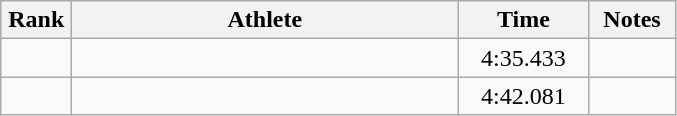<table class=wikitable style="text-align:center">
<tr>
<th width=40>Rank</th>
<th width=250>Athlete</th>
<th width=80>Time</th>
<th width=50>Notes</th>
</tr>
<tr>
<td></td>
<td align=left></td>
<td>4:35.433</td>
<td></td>
</tr>
<tr>
<td></td>
<td align=left></td>
<td>4:42.081</td>
<td></td>
</tr>
</table>
